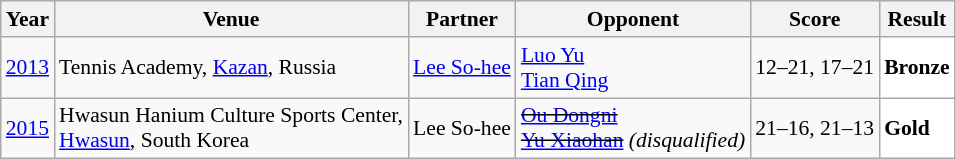<table class="sortable wikitable" style="font-size: 90%;">
<tr>
<th>Year</th>
<th>Venue</th>
<th>Partner</th>
<th>Opponent</th>
<th>Score</th>
<th>Result</th>
</tr>
<tr>
<td align="center"><a href='#'>2013</a></td>
<td align="left">Tennis Academy, <a href='#'>Kazan</a>, Russia</td>
<td align="left"> <a href='#'>Lee So-hee</a></td>
<td align="left"> <a href='#'>Luo Yu</a><br> <a href='#'>Tian Qing</a></td>
<td align="left">12–21, 17–21</td>
<td style="text-align:left; background:white"> <strong>Bronze</strong></td>
</tr>
<tr>
<td align="center"><a href='#'>2015</a></td>
<td align="left">Hwasun Hanium Culture Sports Center,<br><a href='#'>Hwasun</a>, South Korea</td>
<td align="left"> Lee So-hee</td>
<td align="left"><s> <a href='#'>Ou Dongni</a><br> <a href='#'>Yu Xiaohan</a></s> <em>(disqualified)</em></td>
<td align="left">21–16, 21–13</td>
<td style="text-align:left; background:white"> <strong>Gold</strong></td>
</tr>
</table>
